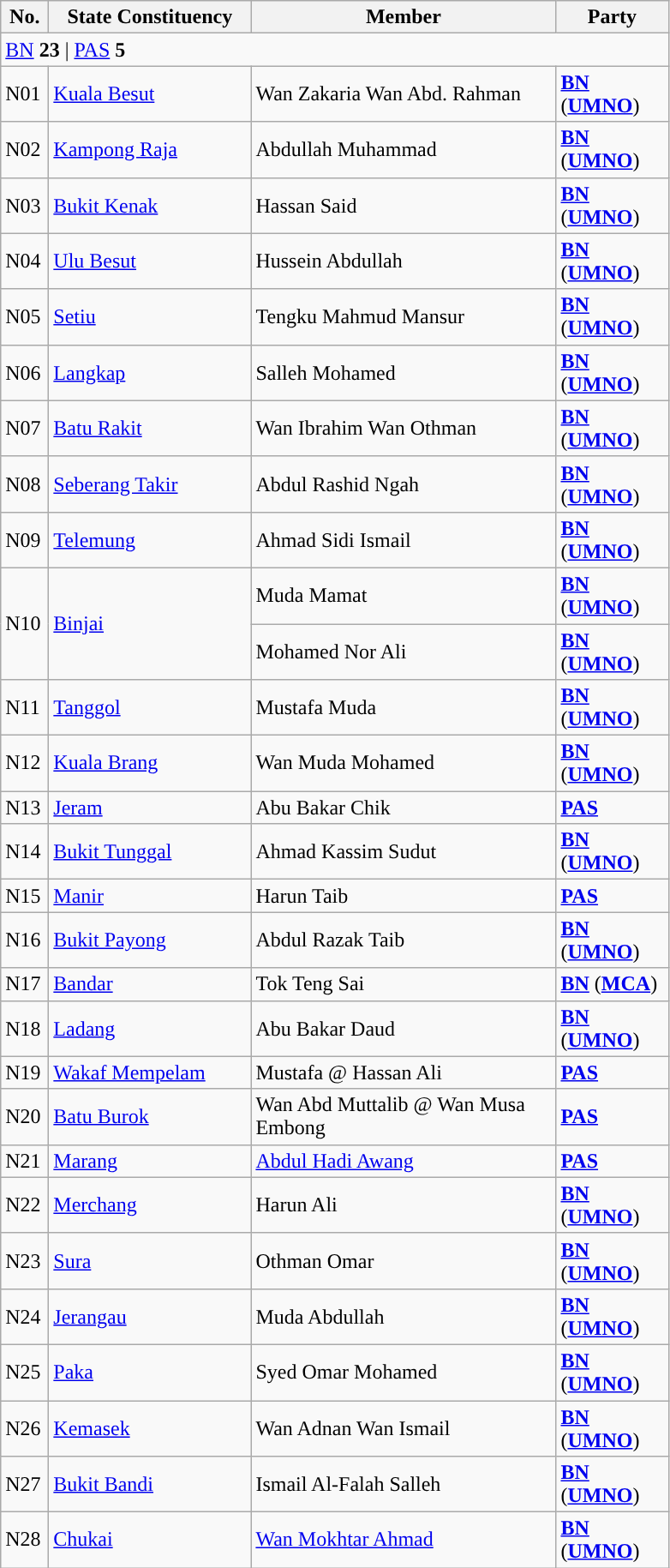<table class="wikitable sortable">
<tr>
<th style="width:30px;">No.</th>
<th style="width:150px;">State Constituency</th>
<th style="width:230px;">Member</th>
<th style="width:80px;">Party</th>
</tr>
<tr>
<td colspan="4"><a href='#'>BN</a> <strong>23</strong> | <a href='#'>PAS</a> <strong>5</strong></td>
</tr>
<tr>
<td>N01</td>
<td><a href='#'>Kuala Besut</a></td>
<td>Wan Zakaria Wan Abd. Rahman</td>
<td><strong><a href='#'>BN</a></strong> (<strong><a href='#'>UMNO</a></strong>)</td>
</tr>
<tr>
<td>N02</td>
<td><a href='#'>Kampong Raja</a></td>
<td>Abdullah Muhammad</td>
<td><strong><a href='#'>BN</a></strong> (<strong><a href='#'>UMNO</a></strong>)</td>
</tr>
<tr>
<td>N03</td>
<td><a href='#'>Bukit Kenak</a></td>
<td>Hassan Said</td>
<td><strong><a href='#'>BN</a></strong> (<strong><a href='#'>UMNO</a></strong>)</td>
</tr>
<tr>
<td>N04</td>
<td><a href='#'>Ulu Besut</a></td>
<td>Hussein Abdullah</td>
<td><strong><a href='#'>BN</a></strong> (<strong><a href='#'>UMNO</a></strong>)</td>
</tr>
<tr>
<td>N05</td>
<td><a href='#'>Setiu</a></td>
<td>Tengku Mahmud Mansur</td>
<td><strong><a href='#'>BN</a></strong> (<strong><a href='#'>UMNO</a></strong>)</td>
</tr>
<tr>
<td>N06</td>
<td><a href='#'>Langkap</a></td>
<td>Salleh Mohamed</td>
<td><strong><a href='#'>BN</a></strong> (<strong><a href='#'>UMNO</a></strong>)</td>
</tr>
<tr>
<td>N07</td>
<td><a href='#'>Batu Rakit</a></td>
<td>Wan Ibrahim Wan Othman</td>
<td><strong><a href='#'>BN</a></strong> (<strong><a href='#'>UMNO</a></strong>)</td>
</tr>
<tr>
<td>N08</td>
<td><a href='#'>Seberang Takir</a></td>
<td>Abdul Rashid Ngah</td>
<td><strong><a href='#'>BN</a></strong> (<strong><a href='#'>UMNO</a></strong>)</td>
</tr>
<tr>
<td>N09</td>
<td><a href='#'>Telemung</a></td>
<td>Ahmad Sidi Ismail</td>
<td><strong><a href='#'>BN</a></strong> (<strong><a href='#'>UMNO</a></strong>)</td>
</tr>
<tr>
<td rowspan=2>N10</td>
<td rowspan=2><a href='#'>Binjai</a></td>
<td>Muda Mamat </td>
<td><strong><a href='#'>BN</a></strong> (<strong><a href='#'>UMNO</a></strong>)</td>
</tr>
<tr>
<td>Mohamed Nor Ali </td>
<td><strong><a href='#'>BN</a></strong> (<strong><a href='#'>UMNO</a></strong>)</td>
</tr>
<tr>
<td>N11</td>
<td><a href='#'>Tanggol</a></td>
<td>Mustafa Muda</td>
<td><strong><a href='#'>BN</a></strong> (<strong><a href='#'>UMNO</a></strong>)</td>
</tr>
<tr>
<td>N12</td>
<td><a href='#'>Kuala Brang</a></td>
<td>Wan Muda Mohamed</td>
<td><strong><a href='#'>BN</a></strong> (<strong><a href='#'>UMNO</a></strong>)</td>
</tr>
<tr>
<td>N13</td>
<td><a href='#'>Jeram</a></td>
<td>Abu Bakar Chik</td>
<td><strong><a href='#'>PAS</a></strong></td>
</tr>
<tr>
<td>N14</td>
<td><a href='#'>Bukit Tunggal</a></td>
<td>Ahmad Kassim Sudut</td>
<td><strong><a href='#'>BN</a></strong> (<strong><a href='#'>UMNO</a></strong>)</td>
</tr>
<tr>
<td>N15</td>
<td><a href='#'>Manir</a></td>
<td>Harun Taib</td>
<td><strong><a href='#'>PAS</a></strong></td>
</tr>
<tr>
<td>N16</td>
<td><a href='#'>Bukit Payong</a></td>
<td>Abdul Razak Taib</td>
<td><strong><a href='#'>BN</a></strong> (<strong><a href='#'>UMNO</a></strong>)</td>
</tr>
<tr>
<td>N17</td>
<td><a href='#'>Bandar</a></td>
<td>Tok Teng Sai</td>
<td><strong><a href='#'>BN</a></strong> (<strong><a href='#'>MCA</a></strong>)</td>
</tr>
<tr>
<td>N18</td>
<td><a href='#'>Ladang</a></td>
<td>Abu Bakar Daud</td>
<td><strong><a href='#'>BN</a></strong> (<strong><a href='#'>UMNO</a></strong>)</td>
</tr>
<tr>
<td>N19</td>
<td><a href='#'>Wakaf Mempelam</a></td>
<td>Mustafa @ Hassan Ali</td>
<td><strong><a href='#'>PAS</a></strong></td>
</tr>
<tr>
<td>N20</td>
<td><a href='#'>Batu Burok</a></td>
<td>Wan Abd Muttalib @ Wan Musa Embong</td>
<td><strong><a href='#'>PAS</a></strong></td>
</tr>
<tr>
<td>N21</td>
<td><a href='#'>Marang</a></td>
<td><a href='#'>Abdul Hadi Awang</a></td>
<td><strong><a href='#'>PAS</a></strong></td>
</tr>
<tr>
<td>N22</td>
<td><a href='#'>Merchang</a></td>
<td>Harun Ali</td>
<td><strong><a href='#'>BN</a></strong> (<strong><a href='#'>UMNO</a></strong>)</td>
</tr>
<tr>
<td>N23</td>
<td><a href='#'>Sura</a></td>
<td>Othman Omar</td>
<td><strong><a href='#'>BN</a></strong> (<strong><a href='#'>UMNO</a></strong>)</td>
</tr>
<tr>
<td>N24</td>
<td><a href='#'>Jerangau</a></td>
<td>Muda Abdullah</td>
<td><strong><a href='#'>BN</a></strong> (<strong><a href='#'>UMNO</a></strong>)</td>
</tr>
<tr>
<td>N25</td>
<td><a href='#'>Paka</a></td>
<td>Syed Omar Mohamed</td>
<td><strong><a href='#'>BN</a></strong> (<strong><a href='#'>UMNO</a></strong>)</td>
</tr>
<tr>
<td>N26</td>
<td><a href='#'>Kemasek</a></td>
<td>Wan Adnan Wan Ismail</td>
<td><strong><a href='#'>BN</a></strong> (<strong><a href='#'>UMNO</a></strong>)</td>
</tr>
<tr>
<td>N27</td>
<td><a href='#'>Bukit Bandi</a></td>
<td>Ismail Al-Falah Salleh</td>
<td><strong><a href='#'>BN</a></strong> (<strong><a href='#'>UMNO</a></strong>)</td>
</tr>
<tr>
<td>N28</td>
<td><a href='#'>Chukai</a></td>
<td><a href='#'>Wan Mokhtar Ahmad</a></td>
<td><strong><a href='#'>BN</a></strong> (<strong><a href='#'>UMNO</a></strong>)</td>
</tr>
</table>
